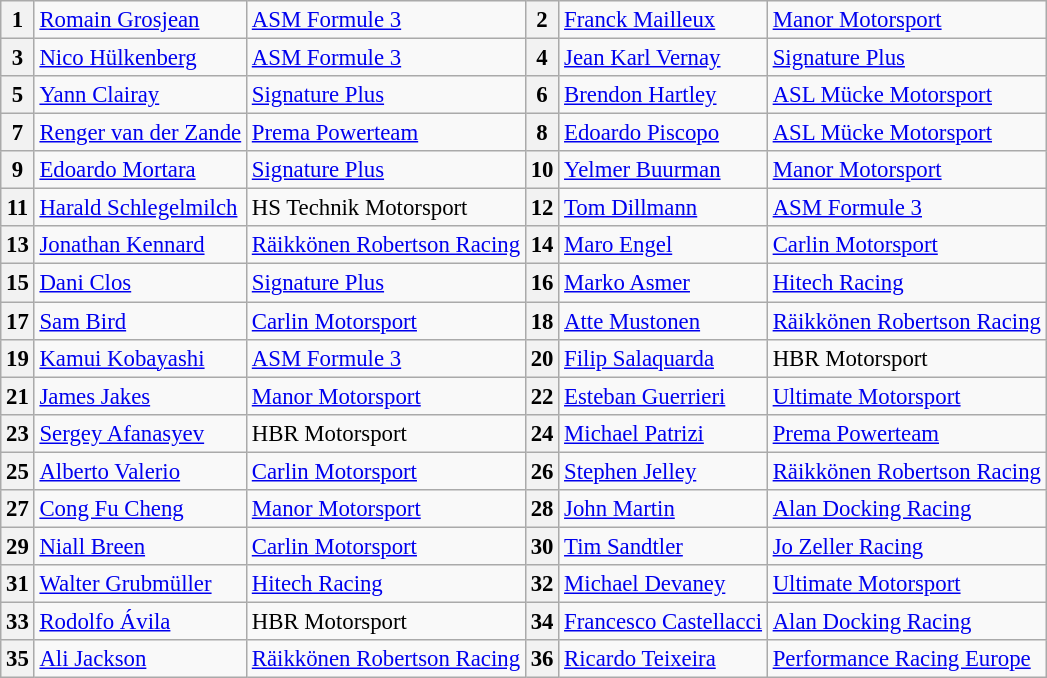<table class="wikitable" style="font-size: 95%;">
<tr>
<th>1</th>
<td> <a href='#'>Romain Grosjean</a></td>
<td><a href='#'>ASM Formule 3</a></td>
<th>2</th>
<td> <a href='#'>Franck Mailleux</a></td>
<td><a href='#'>Manor Motorsport</a></td>
</tr>
<tr>
<th>3</th>
<td> <a href='#'>Nico Hülkenberg</a></td>
<td><a href='#'>ASM Formule 3</a></td>
<th>4</th>
<td> <a href='#'>Jean Karl Vernay</a></td>
<td><a href='#'>Signature Plus</a></td>
</tr>
<tr>
<th>5</th>
<td> <a href='#'>Yann Clairay</a></td>
<td><a href='#'>Signature Plus</a></td>
<th>6</th>
<td> <a href='#'>Brendon Hartley</a></td>
<td><a href='#'>ASL Mücke Motorsport</a></td>
</tr>
<tr>
<th>7</th>
<td> <a href='#'>Renger van der Zande</a></td>
<td><a href='#'>Prema Powerteam</a></td>
<th>8</th>
<td> <a href='#'>Edoardo Piscopo</a></td>
<td><a href='#'>ASL Mücke Motorsport</a></td>
</tr>
<tr>
<th>9</th>
<td> <a href='#'>Edoardo Mortara</a></td>
<td><a href='#'>Signature Plus</a></td>
<th>10</th>
<td> <a href='#'>Yelmer Buurman</a></td>
<td><a href='#'>Manor Motorsport</a></td>
</tr>
<tr>
<th>11</th>
<td> <a href='#'>Harald Schlegelmilch</a></td>
<td>HS Technik Motorsport</td>
<th>12</th>
<td> <a href='#'>Tom Dillmann</a></td>
<td><a href='#'>ASM Formule 3</a></td>
</tr>
<tr>
<th>13</th>
<td> <a href='#'>Jonathan Kennard</a></td>
<td><a href='#'>Räikkönen Robertson Racing</a></td>
<th>14</th>
<td> <a href='#'>Maro Engel</a></td>
<td><a href='#'>Carlin Motorsport</a></td>
</tr>
<tr>
<th>15</th>
<td> <a href='#'>Dani Clos</a></td>
<td><a href='#'>Signature Plus</a></td>
<th>16</th>
<td> <a href='#'>Marko Asmer</a></td>
<td><a href='#'>Hitech Racing</a></td>
</tr>
<tr>
<th>17</th>
<td> <a href='#'>Sam Bird</a></td>
<td><a href='#'>Carlin Motorsport</a></td>
<th>18</th>
<td> <a href='#'>Atte Mustonen</a></td>
<td><a href='#'>Räikkönen Robertson Racing</a></td>
</tr>
<tr>
<th>19</th>
<td> <a href='#'>Kamui Kobayashi</a></td>
<td><a href='#'>ASM Formule 3</a></td>
<th>20</th>
<td> <a href='#'>Filip Salaquarda</a></td>
<td>HBR Motorsport</td>
</tr>
<tr>
<th>21</th>
<td> <a href='#'>James Jakes</a></td>
<td><a href='#'>Manor Motorsport</a></td>
<th>22</th>
<td> <a href='#'>Esteban Guerrieri</a></td>
<td><a href='#'>Ultimate Motorsport</a></td>
</tr>
<tr>
<th>23</th>
<td> <a href='#'>Sergey Afanasyev</a></td>
<td>HBR Motorsport</td>
<th>24</th>
<td> <a href='#'>Michael Patrizi</a></td>
<td><a href='#'>Prema Powerteam</a></td>
</tr>
<tr>
<th>25</th>
<td> <a href='#'>Alberto Valerio</a></td>
<td><a href='#'>Carlin Motorsport</a></td>
<th>26</th>
<td> <a href='#'>Stephen Jelley</a></td>
<td><a href='#'>Räikkönen Robertson Racing</a></td>
</tr>
<tr>
<th>27</th>
<td> <a href='#'>Cong Fu Cheng</a></td>
<td><a href='#'>Manor Motorsport</a></td>
<th>28</th>
<td> <a href='#'>John Martin</a></td>
<td><a href='#'>Alan Docking Racing</a></td>
</tr>
<tr>
<th>29</th>
<td> <a href='#'>Niall Breen</a></td>
<td><a href='#'>Carlin Motorsport</a></td>
<th>30</th>
<td> <a href='#'>Tim Sandtler</a></td>
<td><a href='#'>Jo Zeller Racing</a></td>
</tr>
<tr>
<th>31</th>
<td> <a href='#'>Walter Grubmüller</a></td>
<td><a href='#'>Hitech Racing</a></td>
<th>32</th>
<td> <a href='#'>Michael Devaney</a></td>
<td><a href='#'>Ultimate Motorsport</a></td>
</tr>
<tr>
<th>33</th>
<td> <a href='#'>Rodolfo Ávila</a></td>
<td>HBR Motorsport</td>
<th>34</th>
<td> <a href='#'>Francesco Castellacci</a></td>
<td><a href='#'>Alan Docking Racing</a></td>
</tr>
<tr>
<th>35</th>
<td> <a href='#'>Ali Jackson</a></td>
<td><a href='#'>Räikkönen Robertson Racing</a></td>
<th>36</th>
<td> <a href='#'>Ricardo Teixeira</a></td>
<td><a href='#'>Performance Racing Europe</a></td>
</tr>
</table>
